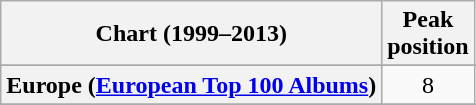<table class="wikitable sortable plainrowheaders" style="text-align:center">
<tr>
<th scope="col">Chart (1999–2013)</th>
<th scope="col">Peak<br>position</th>
</tr>
<tr>
</tr>
<tr>
</tr>
<tr>
<th scope="row">Europe (<a href='#'>European Top 100 Albums</a>)</th>
<td>8</td>
</tr>
<tr>
</tr>
<tr>
</tr>
<tr>
</tr>
<tr>
</tr>
<tr>
</tr>
<tr>
</tr>
</table>
